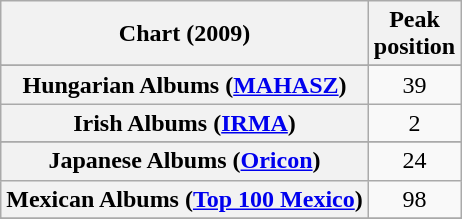<table class="wikitable plainrowheaders sortable" style="text-align:center;">
<tr>
<th scope="col">Chart (2009)</th>
<th scope="col">Peak<br>position</th>
</tr>
<tr>
</tr>
<tr>
</tr>
<tr>
</tr>
<tr>
</tr>
<tr>
</tr>
<tr>
</tr>
<tr>
</tr>
<tr>
</tr>
<tr>
</tr>
<tr>
<th scope="row">Hungarian Albums (<a href='#'>MAHASZ</a>)</th>
<td style="text-align:center;">39</td>
</tr>
<tr>
<th scope="row">Irish Albums (<a href='#'>IRMA</a>)</th>
<td style="text-align:center;">2</td>
</tr>
<tr>
</tr>
<tr>
<th scope="row">Japanese Albums (<a href='#'>Oricon</a>)</th>
<td>24</td>
</tr>
<tr>
<th scope="row">Mexican Albums (<a href='#'>Top 100 Mexico</a>)</th>
<td style="text-align:center;">98</td>
</tr>
<tr>
</tr>
<tr>
</tr>
<tr>
</tr>
<tr>
</tr>
<tr>
</tr>
<tr>
</tr>
<tr>
</tr>
<tr>
</tr>
</table>
